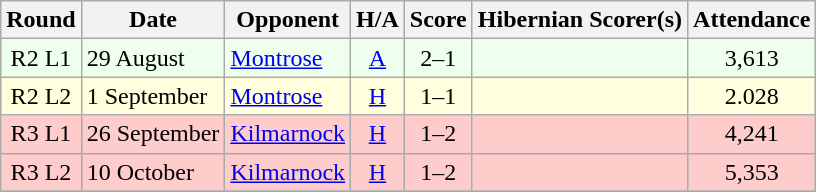<table class="wikitable" style="text-align:center">
<tr>
<th>Round</th>
<th>Date</th>
<th>Opponent</th>
<th>H/A</th>
<th>Score</th>
<th>Hibernian Scorer(s)</th>
<th>Attendance</th>
</tr>
<tr bgcolor=#EEFFEE>
<td>R2 L1</td>
<td align=left>29 August</td>
<td align=left><a href='#'>Montrose</a></td>
<td><a href='#'>A</a></td>
<td>2–1</td>
<td align=left></td>
<td>3,613</td>
</tr>
<tr bgcolor=#FFFFDD>
<td>R2 L2</td>
<td align=left>1 September</td>
<td align=left><a href='#'>Montrose</a></td>
<td><a href='#'>H</a></td>
<td>1–1</td>
<td align=left></td>
<td>2.028</td>
</tr>
<tr bgcolor=#FFCCCC>
<td>R3 L1</td>
<td align=left>26 September</td>
<td align=left><a href='#'>Kilmarnock</a></td>
<td><a href='#'>H</a></td>
<td>1–2</td>
<td align=left></td>
<td>4,241</td>
</tr>
<tr bgcolor=#FFCCCC>
<td>R3 L2</td>
<td align=left>10 October</td>
<td align=left><a href='#'>Kilmarnock</a></td>
<td><a href='#'>H</a></td>
<td>1–2</td>
<td align=left></td>
<td>5,353</td>
</tr>
<tr>
</tr>
</table>
